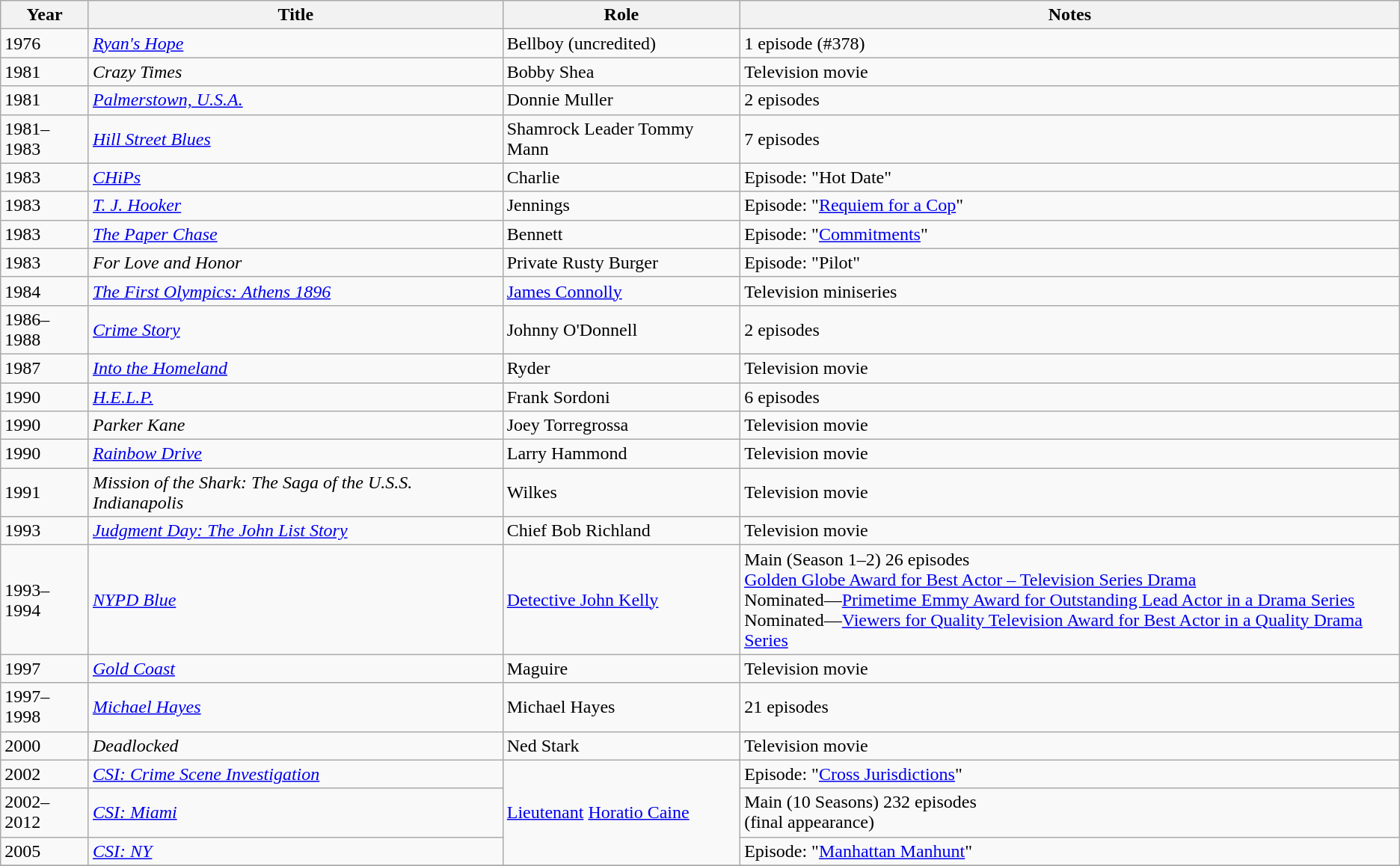<table class="wikitable sortable">
<tr>
<th>Year</th>
<th>Title</th>
<th>Role</th>
<th>Notes</th>
</tr>
<tr>
<td>1976</td>
<td><em><a href='#'>Ryan's Hope</a></em></td>
<td>Bellboy (uncredited)</td>
<td>1 episode (#378)</td>
</tr>
<tr>
<td>1981</td>
<td><em>Crazy Times</em></td>
<td>Bobby Shea</td>
<td>Television movie</td>
</tr>
<tr>
<td>1981</td>
<td><em><a href='#'>Palmerstown, U.S.A.</a></em></td>
<td>Donnie Muller</td>
<td>2 episodes</td>
</tr>
<tr>
<td>1981–1983</td>
<td><em><a href='#'>Hill Street Blues</a></em></td>
<td>Shamrock Leader Tommy Mann</td>
<td>7 episodes</td>
</tr>
<tr>
<td>1983</td>
<td><em><a href='#'>CHiPs</a></em></td>
<td>Charlie</td>
<td>Episode: "Hot Date"</td>
</tr>
<tr>
<td>1983</td>
<td><em><a href='#'>T. J. Hooker</a></em></td>
<td>Jennings</td>
<td>Episode: "<a href='#'>Requiem for a Cop</a>"</td>
</tr>
<tr>
<td>1983</td>
<td data-sort-value="Paper Chase, The"><em><a href='#'>The Paper Chase</a></em></td>
<td>Bennett</td>
<td>Episode: "<a href='#'>Commitments</a>"</td>
</tr>
<tr>
<td>1983</td>
<td><em>For Love and Honor</em></td>
<td>Private Rusty Burger</td>
<td>Episode: "Pilot"</td>
</tr>
<tr>
<td>1984</td>
<td data-sort-value="First Olympics: Athens 1896, The"><em><a href='#'>The First Olympics: Athens 1896</a></em></td>
<td><a href='#'>James Connolly</a></td>
<td>Television miniseries</td>
</tr>
<tr>
<td>1986–1988</td>
<td><em><a href='#'>Crime Story</a></em></td>
<td>Johnny O'Donnell</td>
<td>2 episodes</td>
</tr>
<tr>
<td>1987</td>
<td><em><a href='#'>Into the Homeland</a></em></td>
<td>Ryder</td>
<td>Television movie</td>
</tr>
<tr>
<td>1990</td>
<td><em><a href='#'>H.E.L.P.</a></em></td>
<td>Frank Sordoni</td>
<td>6 episodes</td>
</tr>
<tr>
<td>1990</td>
<td><em>Parker Kane</em></td>
<td>Joey Torregrossa</td>
<td>Television movie</td>
</tr>
<tr>
<td>1990</td>
<td><em><a href='#'>Rainbow Drive</a></em></td>
<td>Larry Hammond</td>
<td>Television movie</td>
</tr>
<tr>
<td>1991</td>
<td><em>Mission of the Shark: The Saga of the U.S.S. Indianapolis</em></td>
<td>Wilkes</td>
<td>Television movie</td>
</tr>
<tr>
<td>1993</td>
<td><em><a href='#'>Judgment Day: The John List Story</a></em></td>
<td>Chief Bob Richland</td>
<td>Television movie</td>
</tr>
<tr>
<td>1993–1994</td>
<td><em><a href='#'>NYPD Blue</a></em></td>
<td><a href='#'>Detective John Kelly</a></td>
<td>Main (Season 1–2) 26 episodes<br><a href='#'>Golden Globe Award for Best Actor – Television Series Drama</a><br>Nominated—<a href='#'>Primetime Emmy Award for Outstanding Lead Actor in a Drama Series</a><br>Nominated—<a href='#'>Viewers for Quality Television Award for Best Actor in a Quality Drama Series</a></td>
</tr>
<tr>
<td>1997</td>
<td><em><a href='#'>Gold Coast</a></em></td>
<td>Maguire</td>
<td>Television movie</td>
</tr>
<tr>
<td>1997–1998</td>
<td><em><a href='#'>Michael Hayes</a></em></td>
<td>Michael Hayes</td>
<td>21 episodes</td>
</tr>
<tr>
<td>2000</td>
<td><em>Deadlocked</em></td>
<td>Ned Stark</td>
<td>Television movie</td>
</tr>
<tr>
<td>2002</td>
<td><em><a href='#'>CSI: Crime Scene Investigation</a></em></td>
<td rowspan="3"><a href='#'>Lieutenant</a> <a href='#'>Horatio Caine</a></td>
<td>Episode: "<a href='#'>Cross Jurisdictions</a>"</td>
</tr>
<tr>
<td>2002–2012</td>
<td><em><a href='#'>CSI: Miami</a> </em></td>
<td>Main (10 Seasons) 232 episodes<br>(final appearance)</td>
</tr>
<tr>
<td>2005</td>
<td><em><a href='#'>CSI: NY</a></em></td>
<td>Episode: "<a href='#'>Manhattan Manhunt</a>"</td>
</tr>
<tr>
</tr>
</table>
